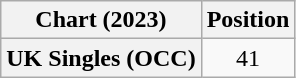<table class="wikitable plainrowheaders" style="text-align:center">
<tr>
<th scope="col">Chart (2023)</th>
<th scope="col">Position</th>
</tr>
<tr>
<th scope="row">UK Singles (OCC)</th>
<td>41</td>
</tr>
</table>
